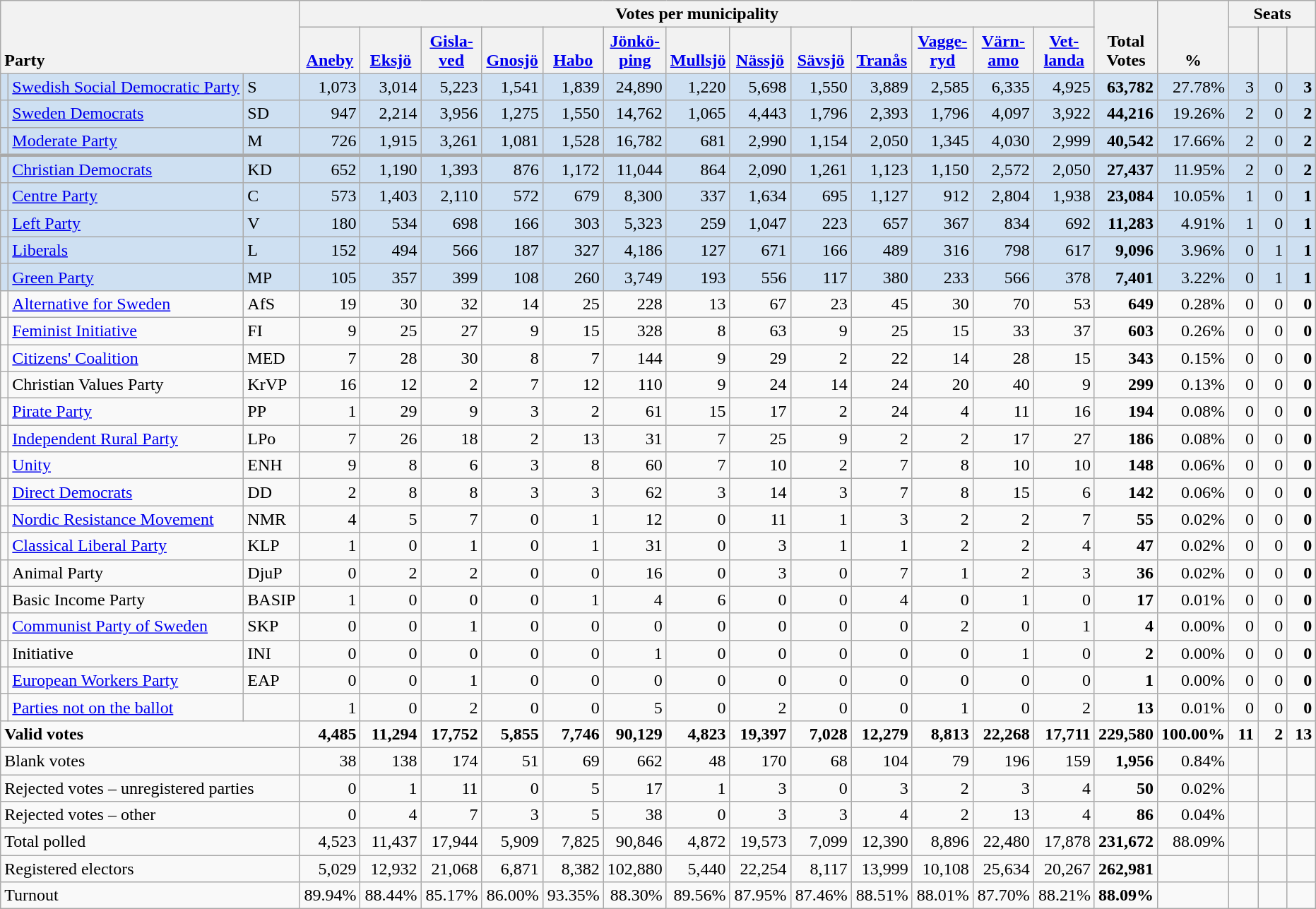<table class="wikitable" border="1" style="text-align:right;">
<tr>
<th style="text-align:left;" valign=bottom rowspan=2 colspan=3>Party</th>
<th colspan=13>Votes per municipality</th>
<th align=center valign=bottom rowspan=2 width="50">Total Votes</th>
<th align=center valign=bottom rowspan=2 width="50">%</th>
<th colspan=3>Seats</th>
</tr>
<tr>
<th align=center valign=bottom width="50"><a href='#'>Aneby</a></th>
<th align=center valign=bottom width="50"><a href='#'>Eksjö</a></th>
<th align=center valign=bottom width="50"><a href='#'>Gisla- ved</a></th>
<th align=center valign=bottom width="50"><a href='#'>Gnosjö</a></th>
<th align=center valign=bottom width="50"><a href='#'>Habo</a></th>
<th align=center valign=bottom width="50"><a href='#'>Jönkö- ping</a></th>
<th align=center valign=bottom width="50"><a href='#'>Mullsjö</a></th>
<th align=center valign=bottom width="50"><a href='#'>Nässjö</a></th>
<th align=center valign=bottom width="50"><a href='#'>Sävsjö</a></th>
<th align=center valign=bottom width="50"><a href='#'>Tranås</a></th>
<th align=center valign=bottom width="50"><a href='#'>Vagge- ryd</a></th>
<th align=center valign=bottom width="50"><a href='#'>Värn- amo</a></th>
<th align=center valign=bottom width="50"><a href='#'>Vet- landa</a></th>
<th align=center valign=bottom width="20"><small></small></th>
<th align=center valign=bottom width="20"><small><a href='#'></a></small></th>
<th align=center valign=bottom width="20"><small></small></th>
</tr>
<tr style="background:#CEE0F2;">
<td></td>
<td align=left style="white-space: nowrap;"><a href='#'>Swedish Social Democratic Party</a></td>
<td align=left>S</td>
<td>1,073</td>
<td>3,014</td>
<td>5,223</td>
<td>1,541</td>
<td>1,839</td>
<td>24,890</td>
<td>1,220</td>
<td>5,698</td>
<td>1,550</td>
<td>3,889</td>
<td>2,585</td>
<td>6,335</td>
<td>4,925</td>
<td><strong>63,782</strong></td>
<td>27.78%</td>
<td>3</td>
<td>0</td>
<td><strong>3</strong></td>
</tr>
<tr style="background:#CEE0F2;">
<td></td>
<td align=left><a href='#'>Sweden Democrats</a></td>
<td align=left>SD</td>
<td>947</td>
<td>2,214</td>
<td>3,956</td>
<td>1,275</td>
<td>1,550</td>
<td>14,762</td>
<td>1,065</td>
<td>4,443</td>
<td>1,796</td>
<td>2,393</td>
<td>1,796</td>
<td>4,097</td>
<td>3,922</td>
<td><strong>44,216</strong></td>
<td>19.26%</td>
<td>2</td>
<td>0</td>
<td><strong>2</strong></td>
</tr>
<tr style="background:#CEE0F2;">
<td></td>
<td align=left><a href='#'>Moderate Party</a></td>
<td align=left>M</td>
<td>726</td>
<td>1,915</td>
<td>3,261</td>
<td>1,081</td>
<td>1,528</td>
<td>16,782</td>
<td>681</td>
<td>2,990</td>
<td>1,154</td>
<td>2,050</td>
<td>1,345</td>
<td>4,030</td>
<td>2,999</td>
<td><strong>40,542</strong></td>
<td>17.66%</td>
<td>2</td>
<td>0</td>
<td><strong>2</strong></td>
</tr>
<tr style="background:#CEE0F2; border-top:3px solid darkgray;">
<td></td>
<td align=left><a href='#'>Christian Democrats</a></td>
<td align=left>KD</td>
<td>652</td>
<td>1,190</td>
<td>1,393</td>
<td>876</td>
<td>1,172</td>
<td>11,044</td>
<td>864</td>
<td>2,090</td>
<td>1,261</td>
<td>1,123</td>
<td>1,150</td>
<td>2,572</td>
<td>2,050</td>
<td><strong>27,437</strong></td>
<td>11.95%</td>
<td>2</td>
<td>0</td>
<td><strong>2</strong></td>
</tr>
<tr style="background:#CEE0F2;">
<td></td>
<td align=left><a href='#'>Centre Party</a></td>
<td align=left>C</td>
<td>573</td>
<td>1,403</td>
<td>2,110</td>
<td>572</td>
<td>679</td>
<td>8,300</td>
<td>337</td>
<td>1,634</td>
<td>695</td>
<td>1,127</td>
<td>912</td>
<td>2,804</td>
<td>1,938</td>
<td><strong>23,084</strong></td>
<td>10.05%</td>
<td>1</td>
<td>0</td>
<td><strong>1</strong></td>
</tr>
<tr style="background:#CEE0F2;">
<td></td>
<td align=left><a href='#'>Left Party</a></td>
<td align=left>V</td>
<td>180</td>
<td>534</td>
<td>698</td>
<td>166</td>
<td>303</td>
<td>5,323</td>
<td>259</td>
<td>1,047</td>
<td>223</td>
<td>657</td>
<td>367</td>
<td>834</td>
<td>692</td>
<td><strong>11,283</strong></td>
<td>4.91%</td>
<td>1</td>
<td>0</td>
<td><strong>1</strong></td>
</tr>
<tr style="background:#CEE0F2;">
<td></td>
<td align=left><a href='#'>Liberals</a></td>
<td align=left>L</td>
<td>152</td>
<td>494</td>
<td>566</td>
<td>187</td>
<td>327</td>
<td>4,186</td>
<td>127</td>
<td>671</td>
<td>166</td>
<td>489</td>
<td>316</td>
<td>798</td>
<td>617</td>
<td><strong>9,096</strong></td>
<td>3.96%</td>
<td>0</td>
<td>1</td>
<td><strong>1</strong></td>
</tr>
<tr style="background:#CEE0F2;">
<td></td>
<td align=left><a href='#'>Green Party</a></td>
<td align=left>MP</td>
<td>105</td>
<td>357</td>
<td>399</td>
<td>108</td>
<td>260</td>
<td>3,749</td>
<td>193</td>
<td>556</td>
<td>117</td>
<td>380</td>
<td>233</td>
<td>566</td>
<td>378</td>
<td><strong>7,401</strong></td>
<td>3.22%</td>
<td>0</td>
<td>1</td>
<td><strong>1</strong></td>
</tr>
<tr>
<td></td>
<td align=left><a href='#'>Alternative for Sweden</a></td>
<td align=left>AfS</td>
<td>19</td>
<td>30</td>
<td>32</td>
<td>14</td>
<td>25</td>
<td>228</td>
<td>13</td>
<td>67</td>
<td>23</td>
<td>45</td>
<td>30</td>
<td>70</td>
<td>53</td>
<td><strong>649</strong></td>
<td>0.28%</td>
<td>0</td>
<td>0</td>
<td><strong>0</strong></td>
</tr>
<tr>
<td></td>
<td align=left><a href='#'>Feminist Initiative</a></td>
<td align=left>FI</td>
<td>9</td>
<td>25</td>
<td>27</td>
<td>9</td>
<td>15</td>
<td>328</td>
<td>8</td>
<td>63</td>
<td>9</td>
<td>25</td>
<td>15</td>
<td>33</td>
<td>37</td>
<td><strong>603</strong></td>
<td>0.26%</td>
<td>0</td>
<td>0</td>
<td><strong>0</strong></td>
</tr>
<tr>
<td></td>
<td align=left><a href='#'>Citizens' Coalition</a></td>
<td align=left>MED</td>
<td>7</td>
<td>28</td>
<td>30</td>
<td>8</td>
<td>7</td>
<td>144</td>
<td>9</td>
<td>29</td>
<td>2</td>
<td>22</td>
<td>14</td>
<td>28</td>
<td>15</td>
<td><strong>343</strong></td>
<td>0.15%</td>
<td>0</td>
<td>0</td>
<td><strong>0</strong></td>
</tr>
<tr>
<td></td>
<td align=left>Christian Values Party</td>
<td align=left>KrVP</td>
<td>16</td>
<td>12</td>
<td>2</td>
<td>7</td>
<td>12</td>
<td>110</td>
<td>9</td>
<td>24</td>
<td>14</td>
<td>24</td>
<td>20</td>
<td>40</td>
<td>9</td>
<td><strong>299</strong></td>
<td>0.13%</td>
<td>0</td>
<td>0</td>
<td><strong>0</strong></td>
</tr>
<tr>
<td></td>
<td align=left><a href='#'>Pirate Party</a></td>
<td align=left>PP</td>
<td>1</td>
<td>29</td>
<td>9</td>
<td>3</td>
<td>2</td>
<td>61</td>
<td>15</td>
<td>17</td>
<td>2</td>
<td>24</td>
<td>4</td>
<td>11</td>
<td>16</td>
<td><strong>194</strong></td>
<td>0.08%</td>
<td>0</td>
<td>0</td>
<td><strong>0</strong></td>
</tr>
<tr>
<td></td>
<td align=left><a href='#'>Independent Rural Party</a></td>
<td align=left>LPo</td>
<td>7</td>
<td>26</td>
<td>18</td>
<td>2</td>
<td>13</td>
<td>31</td>
<td>7</td>
<td>25</td>
<td>9</td>
<td>2</td>
<td>2</td>
<td>17</td>
<td>27</td>
<td><strong>186</strong></td>
<td>0.08%</td>
<td>0</td>
<td>0</td>
<td><strong>0</strong></td>
</tr>
<tr>
<td></td>
<td align=left><a href='#'>Unity</a></td>
<td align=left>ENH</td>
<td>9</td>
<td>8</td>
<td>6</td>
<td>3</td>
<td>8</td>
<td>60</td>
<td>7</td>
<td>10</td>
<td>2</td>
<td>7</td>
<td>8</td>
<td>10</td>
<td>10</td>
<td><strong>148</strong></td>
<td>0.06%</td>
<td>0</td>
<td>0</td>
<td><strong>0</strong></td>
</tr>
<tr>
<td></td>
<td align=left><a href='#'>Direct Democrats</a></td>
<td align=left>DD</td>
<td>2</td>
<td>8</td>
<td>8</td>
<td>3</td>
<td>3</td>
<td>62</td>
<td>3</td>
<td>14</td>
<td>3</td>
<td>7</td>
<td>8</td>
<td>15</td>
<td>6</td>
<td><strong>142</strong></td>
<td>0.06%</td>
<td>0</td>
<td>0</td>
<td><strong>0</strong></td>
</tr>
<tr>
<td></td>
<td align=left><a href='#'>Nordic Resistance Movement</a></td>
<td align=left>NMR</td>
<td>4</td>
<td>5</td>
<td>7</td>
<td>0</td>
<td>1</td>
<td>12</td>
<td>0</td>
<td>11</td>
<td>1</td>
<td>3</td>
<td>2</td>
<td>2</td>
<td>7</td>
<td><strong>55</strong></td>
<td>0.02%</td>
<td>0</td>
<td>0</td>
<td><strong>0</strong></td>
</tr>
<tr>
<td></td>
<td align=left><a href='#'>Classical Liberal Party</a></td>
<td align=left>KLP</td>
<td>1</td>
<td>0</td>
<td>1</td>
<td>0</td>
<td>1</td>
<td>31</td>
<td>0</td>
<td>3</td>
<td>1</td>
<td>1</td>
<td>2</td>
<td>2</td>
<td>4</td>
<td><strong>47</strong></td>
<td>0.02%</td>
<td>0</td>
<td>0</td>
<td><strong>0</strong></td>
</tr>
<tr>
<td></td>
<td align=left>Animal Party</td>
<td align=left>DjuP</td>
<td>0</td>
<td>2</td>
<td>2</td>
<td>0</td>
<td>0</td>
<td>16</td>
<td>0</td>
<td>3</td>
<td>0</td>
<td>7</td>
<td>1</td>
<td>2</td>
<td>3</td>
<td><strong>36</strong></td>
<td>0.02%</td>
<td>0</td>
<td>0</td>
<td><strong>0</strong></td>
</tr>
<tr>
<td></td>
<td align=left>Basic Income Party</td>
<td align=left>BASIP</td>
<td>1</td>
<td>0</td>
<td>0</td>
<td>0</td>
<td>1</td>
<td>4</td>
<td>6</td>
<td>0</td>
<td>0</td>
<td>4</td>
<td>0</td>
<td>1</td>
<td>0</td>
<td><strong>17</strong></td>
<td>0.01%</td>
<td>0</td>
<td>0</td>
<td><strong>0</strong></td>
</tr>
<tr>
<td></td>
<td align=left><a href='#'>Communist Party of Sweden</a></td>
<td align=left>SKP</td>
<td>0</td>
<td>0</td>
<td>1</td>
<td>0</td>
<td>0</td>
<td>0</td>
<td>0</td>
<td>0</td>
<td>0</td>
<td>0</td>
<td>2</td>
<td>0</td>
<td>1</td>
<td><strong>4</strong></td>
<td>0.00%</td>
<td>0</td>
<td>0</td>
<td><strong>0</strong></td>
</tr>
<tr>
<td></td>
<td align=left>Initiative</td>
<td align=left>INI</td>
<td>0</td>
<td>0</td>
<td>0</td>
<td>0</td>
<td>0</td>
<td>1</td>
<td>0</td>
<td>0</td>
<td>0</td>
<td>0</td>
<td>0</td>
<td>1</td>
<td>0</td>
<td><strong>2</strong></td>
<td>0.00%</td>
<td>0</td>
<td>0</td>
<td><strong>0</strong></td>
</tr>
<tr>
<td></td>
<td align=left><a href='#'>European Workers Party</a></td>
<td align=left>EAP</td>
<td>0</td>
<td>0</td>
<td>1</td>
<td>0</td>
<td>0</td>
<td>0</td>
<td>0</td>
<td>0</td>
<td>0</td>
<td>0</td>
<td>0</td>
<td>0</td>
<td>0</td>
<td><strong>1</strong></td>
<td>0.00%</td>
<td>0</td>
<td>0</td>
<td><strong>0</strong></td>
</tr>
<tr>
<td></td>
<td align=left><a href='#'>Parties not on the ballot</a></td>
<td></td>
<td>1</td>
<td>0</td>
<td>2</td>
<td>0</td>
<td>0</td>
<td>5</td>
<td>0</td>
<td>2</td>
<td>0</td>
<td>0</td>
<td>1</td>
<td>0</td>
<td>2</td>
<td><strong>13</strong></td>
<td>0.01%</td>
<td>0</td>
<td>0</td>
<td><strong>0</strong></td>
</tr>
<tr style="font-weight:bold">
<td align=left colspan=3>Valid votes</td>
<td>4,485</td>
<td>11,294</td>
<td>17,752</td>
<td>5,855</td>
<td>7,746</td>
<td>90,129</td>
<td>4,823</td>
<td>19,397</td>
<td>7,028</td>
<td>12,279</td>
<td>8,813</td>
<td>22,268</td>
<td>17,711</td>
<td>229,580</td>
<td>100.00%</td>
<td>11</td>
<td>2</td>
<td>13</td>
</tr>
<tr>
<td align=left colspan=3>Blank votes</td>
<td>38</td>
<td>138</td>
<td>174</td>
<td>51</td>
<td>69</td>
<td>662</td>
<td>48</td>
<td>170</td>
<td>68</td>
<td>104</td>
<td>79</td>
<td>196</td>
<td>159</td>
<td><strong>1,956</strong></td>
<td>0.84%</td>
<td></td>
<td></td>
<td></td>
</tr>
<tr>
<td align=left colspan=3>Rejected votes – unregistered parties</td>
<td>0</td>
<td>1</td>
<td>11</td>
<td>0</td>
<td>5</td>
<td>17</td>
<td>1</td>
<td>3</td>
<td>0</td>
<td>3</td>
<td>2</td>
<td>3</td>
<td>4</td>
<td><strong>50</strong></td>
<td>0.02%</td>
<td></td>
<td></td>
<td></td>
</tr>
<tr>
<td align=left colspan=3>Rejected votes – other</td>
<td>0</td>
<td>4</td>
<td>7</td>
<td>3</td>
<td>5</td>
<td>38</td>
<td>0</td>
<td>3</td>
<td>3</td>
<td>4</td>
<td>2</td>
<td>13</td>
<td>4</td>
<td><strong>86</strong></td>
<td>0.04%</td>
<td></td>
<td></td>
<td></td>
</tr>
<tr>
<td align=left colspan=3>Total polled</td>
<td>4,523</td>
<td>11,437</td>
<td>17,944</td>
<td>5,909</td>
<td>7,825</td>
<td>90,846</td>
<td>4,872</td>
<td>19,573</td>
<td>7,099</td>
<td>12,390</td>
<td>8,896</td>
<td>22,480</td>
<td>17,878</td>
<td><strong>231,672</strong></td>
<td>88.09%</td>
<td></td>
<td></td>
<td></td>
</tr>
<tr>
<td align=left colspan=3>Registered electors</td>
<td>5,029</td>
<td>12,932</td>
<td>21,068</td>
<td>6,871</td>
<td>8,382</td>
<td>102,880</td>
<td>5,440</td>
<td>22,254</td>
<td>8,117</td>
<td>13,999</td>
<td>10,108</td>
<td>25,634</td>
<td>20,267</td>
<td><strong>262,981</strong></td>
<td></td>
<td></td>
<td></td>
<td></td>
</tr>
<tr>
<td align=left colspan=3>Turnout</td>
<td>89.94%</td>
<td>88.44%</td>
<td>85.17%</td>
<td>86.00%</td>
<td>93.35%</td>
<td>88.30%</td>
<td>89.56%</td>
<td>87.95%</td>
<td>87.46%</td>
<td>88.51%</td>
<td>88.01%</td>
<td>87.70%</td>
<td>88.21%</td>
<td><strong>88.09%</strong></td>
<td></td>
<td></td>
<td></td>
<td></td>
</tr>
</table>
